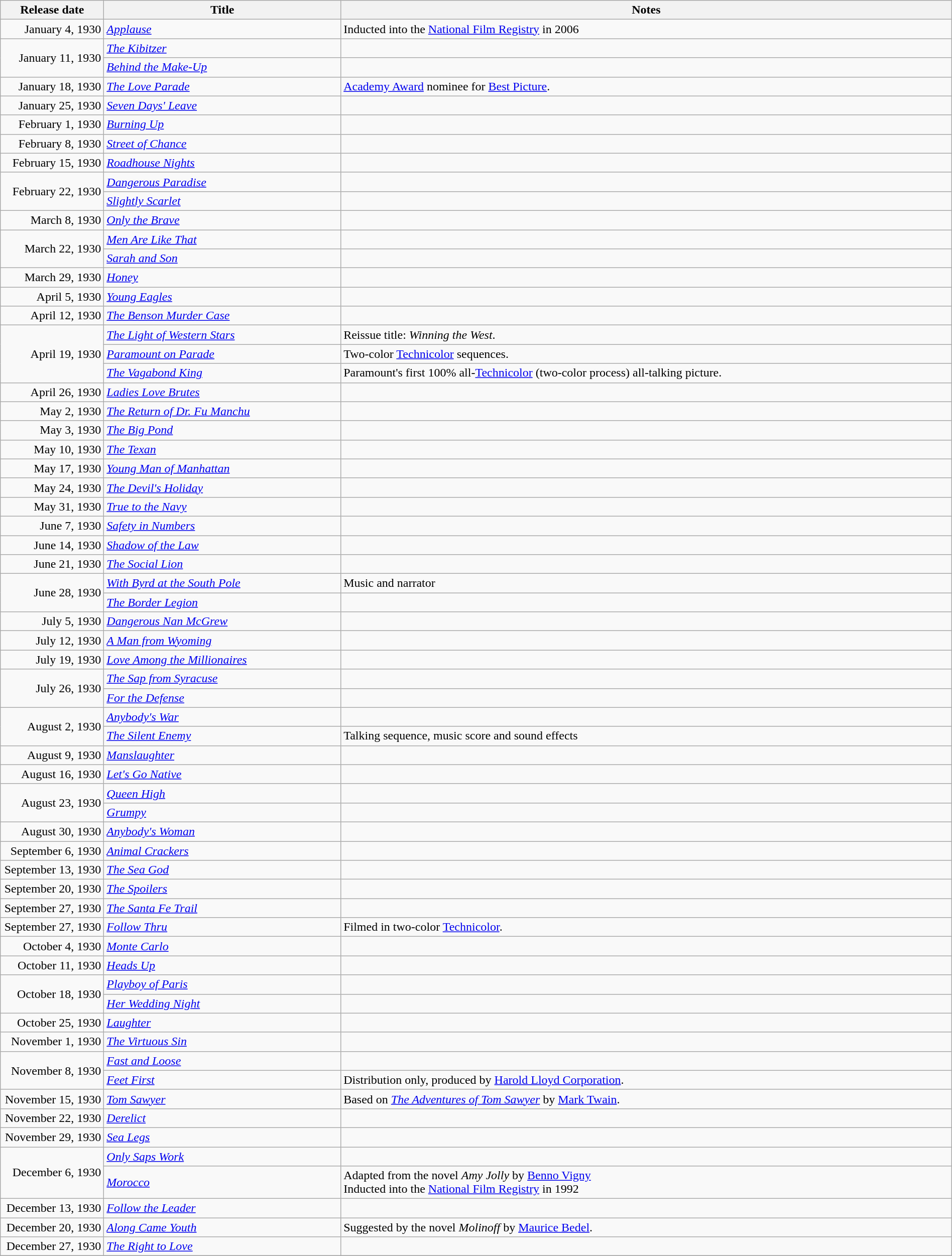<table class="wikitable sortable" style="width:100%;">
<tr>
<th scope="col" style="width:130px;">Release date</th>
<th>Title</th>
<th>Notes</th>
</tr>
<tr>
<td style="text-align:right;">January 4, 1930</td>
<td><em><a href='#'>Applause</a></em></td>
<td>Inducted into the <a href='#'>National Film Registry</a> in 2006</td>
</tr>
<tr>
<td style="text-align:right;" rowspan="2">January 11, 1930</td>
<td><em><a href='#'>The Kibitzer</a></em></td>
<td></td>
</tr>
<tr>
<td><em><a href='#'>Behind the Make-Up</a></em></td>
<td></td>
</tr>
<tr>
<td style="text-align:right;">January 18, 1930</td>
<td><em><a href='#'>The Love Parade</a></em></td>
<td><a href='#'>Academy Award</a> nominee for <a href='#'>Best Picture</a>.</td>
</tr>
<tr>
<td style="text-align:right;">January 25, 1930</td>
<td><em><a href='#'>Seven Days' Leave</a></em></td>
<td></td>
</tr>
<tr>
<td style="text-align:right;">February 1, 1930</td>
<td><em><a href='#'>Burning Up</a></em></td>
<td></td>
</tr>
<tr>
<td style="text-align:right;">February 8, 1930</td>
<td><em><a href='#'>Street of Chance</a></em></td>
<td></td>
</tr>
<tr>
<td style="text-align:right;">February 15, 1930</td>
<td><em><a href='#'>Roadhouse Nights</a></em></td>
<td></td>
</tr>
<tr>
<td style="text-align:right;" rowspan="2">February 22, 1930</td>
<td><em><a href='#'>Dangerous Paradise</a></em></td>
<td></td>
</tr>
<tr>
<td><em><a href='#'>Slightly Scarlet</a></em></td>
<td></td>
</tr>
<tr>
<td style="text-align:right;">March 8, 1930</td>
<td><em><a href='#'>Only the Brave</a></em></td>
<td></td>
</tr>
<tr>
<td style="text-align:right;" rowspan="2">March 22, 1930</td>
<td><em><a href='#'>Men Are Like That</a></em></td>
<td></td>
</tr>
<tr>
<td><em><a href='#'>Sarah and Son</a></em></td>
<td></td>
</tr>
<tr>
<td style="text-align:right;">March 29, 1930</td>
<td><em><a href='#'>Honey</a></em></td>
<td></td>
</tr>
<tr>
<td style="text-align:right;">April 5, 1930</td>
<td><em><a href='#'>Young Eagles</a></em></td>
<td></td>
</tr>
<tr>
<td style="text-align:right;">April 12, 1930</td>
<td><em><a href='#'>The Benson Murder Case</a></em></td>
<td></td>
</tr>
<tr>
<td style="text-align:right;" rowspan="3">April 19, 1930</td>
<td><em><a href='#'>The Light of Western Stars</a></em></td>
<td>Reissue title: <em>Winning the West</em>.</td>
</tr>
<tr>
<td><em><a href='#'>Paramount on Parade</a></em></td>
<td>Two-color <a href='#'>Technicolor</a> sequences.</td>
</tr>
<tr>
<td><em><a href='#'>The Vagabond King</a></em></td>
<td>Paramount's first 100% all-<a href='#'>Technicolor</a> (two-color process) all-talking picture.</td>
</tr>
<tr>
<td style="text-align:right;">April 26, 1930</td>
<td><em><a href='#'>Ladies Love Brutes</a></em></td>
<td></td>
</tr>
<tr>
<td style="text-align:right;">May 2, 1930</td>
<td><em><a href='#'>The Return of Dr. Fu Manchu</a></em></td>
<td></td>
</tr>
<tr>
<td style="text-align:right;">May 3, 1930</td>
<td><em><a href='#'>The Big Pond</a></em></td>
<td></td>
</tr>
<tr>
<td style="text-align:right;">May 10, 1930</td>
<td><em><a href='#'>The Texan</a></em></td>
<td></td>
</tr>
<tr>
<td style="text-align:right;">May 17, 1930</td>
<td><em><a href='#'>Young Man of Manhattan</a></em></td>
<td></td>
</tr>
<tr>
<td style="text-align:right;">May 24, 1930</td>
<td><em><a href='#'>The Devil's Holiday</a></em></td>
<td></td>
</tr>
<tr>
<td style="text-align:right;">May 31, 1930</td>
<td><em><a href='#'>True to the Navy</a></em></td>
<td></td>
</tr>
<tr>
<td style="text-align:right;">June 7, 1930</td>
<td><em><a href='#'>Safety in Numbers</a></em></td>
<td></td>
</tr>
<tr>
<td style="text-align:right;">June 14, 1930</td>
<td><em><a href='#'>Shadow of the Law</a></em></td>
<td></td>
</tr>
<tr>
<td style="text-align:right;">June 21, 1930</td>
<td><em><a href='#'>The Social Lion</a></em></td>
<td></td>
</tr>
<tr>
<td style="text-align:right;" rowspan="2">June 28, 1930</td>
<td><em><a href='#'>With Byrd at the South Pole</a></em></td>
<td>Music and narrator</td>
</tr>
<tr>
<td><em><a href='#'>The Border Legion</a></em></td>
<td></td>
</tr>
<tr>
<td style="text-align:right;">July 5, 1930</td>
<td><em><a href='#'>Dangerous Nan McGrew</a></em></td>
<td></td>
</tr>
<tr>
<td style="text-align:right;">July 12, 1930</td>
<td><em><a href='#'>A Man from Wyoming</a></em></td>
<td></td>
</tr>
<tr>
<td style="text-align:right;">July 19, 1930</td>
<td><em><a href='#'>Love Among the Millionaires</a></em></td>
<td></td>
</tr>
<tr>
<td style="text-align:right;" rowspan="2">July 26, 1930</td>
<td><em><a href='#'>The Sap from Syracuse</a></em></td>
<td></td>
</tr>
<tr>
<td><em><a href='#'>For the Defense</a></em></td>
<td></td>
</tr>
<tr>
<td style="text-align:right;" rowspan="2">August 2, 1930</td>
<td><em><a href='#'>Anybody's War</a></em></td>
<td></td>
</tr>
<tr>
<td><em><a href='#'>The Silent Enemy</a></em></td>
<td>Talking sequence, music score and sound effects</td>
</tr>
<tr>
<td style="text-align:right;">August 9, 1930</td>
<td><em><a href='#'>Manslaughter</a></em></td>
<td></td>
</tr>
<tr>
<td style="text-align:right;">August 16, 1930</td>
<td><em><a href='#'>Let's Go Native</a></em></td>
<td></td>
</tr>
<tr>
<td style="text-align:right;" rowspan="2">August 23, 1930</td>
<td><em><a href='#'>Queen High</a></em></td>
<td></td>
</tr>
<tr>
<td><em><a href='#'>Grumpy</a></em></td>
<td></td>
</tr>
<tr>
<td style="text-align:right;">August 30, 1930</td>
<td><em><a href='#'>Anybody's Woman</a></em></td>
<td></td>
</tr>
<tr>
<td style="text-align:right;">September 6, 1930</td>
<td><em><a href='#'>Animal Crackers</a></em></td>
<td></td>
</tr>
<tr>
<td style="text-align:right;">September 13, 1930</td>
<td><em><a href='#'>The Sea God</a></em></td>
<td></td>
</tr>
<tr>
<td style="text-align:right;">September 20, 1930</td>
<td><em><a href='#'>The Spoilers</a></em></td>
<td></td>
</tr>
<tr>
<td style="text-align:right;">September 27, 1930</td>
<td><em><a href='#'>The Santa Fe Trail</a></em></td>
<td></td>
</tr>
<tr>
<td style="text-align:right;">September 27, 1930</td>
<td><em><a href='#'>Follow Thru</a></em></td>
<td>Filmed in two-color <a href='#'>Technicolor</a>.</td>
</tr>
<tr>
<td style="text-align:right;">October 4, 1930</td>
<td><em><a href='#'>Monte Carlo</a></em></td>
<td></td>
</tr>
<tr>
<td style="text-align:right;">October 11, 1930</td>
<td><em><a href='#'>Heads Up</a></em></td>
<td></td>
</tr>
<tr>
<td style="text-align:right;" rowspan="2">October 18, 1930</td>
<td><em><a href='#'>Playboy of Paris</a></em></td>
<td></td>
</tr>
<tr>
<td><em><a href='#'>Her Wedding Night</a></em></td>
<td></td>
</tr>
<tr>
<td style="text-align:right;">October 25, 1930</td>
<td><em><a href='#'>Laughter</a></em></td>
<td></td>
</tr>
<tr>
<td style="text-align:right;">November 1, 1930</td>
<td><em><a href='#'>The Virtuous Sin</a></em></td>
<td></td>
</tr>
<tr>
<td style="text-align:right;" rowspan="2">November 8, 1930</td>
<td><em><a href='#'>Fast and Loose</a></em></td>
<td></td>
</tr>
<tr>
<td><em><a href='#'>Feet First</a></em></td>
<td>Distribution only, produced by <a href='#'>Harold Lloyd Corporation</a>.</td>
</tr>
<tr>
<td style="text-align:right;">November 15, 1930</td>
<td><em><a href='#'>Tom Sawyer</a></em></td>
<td>Based on <em><a href='#'>The Adventures of Tom Sawyer</a></em> by <a href='#'>Mark Twain</a>.</td>
</tr>
<tr>
<td style="text-align:right;">November 22, 1930</td>
<td><em><a href='#'>Derelict</a></em></td>
<td></td>
</tr>
<tr>
<td style="text-align:right;">November 29, 1930</td>
<td><em><a href='#'>Sea Legs</a></em></td>
<td></td>
</tr>
<tr>
<td style="text-align:right;" rowspan="2">December 6, 1930</td>
<td><em><a href='#'>Only Saps Work</a></em></td>
<td></td>
</tr>
<tr>
<td><em><a href='#'>Morocco</a></em></td>
<td>Adapted from the novel <em>Amy Jolly</em> by <a href='#'>Benno Vigny</a><br>Inducted into the <a href='#'>National Film Registry</a> in 1992</td>
</tr>
<tr>
<td style="text-align:right;">December 13, 1930</td>
<td><em><a href='#'>Follow the Leader</a></em></td>
<td></td>
</tr>
<tr>
<td style="text-align:right;">December 20, 1930</td>
<td><em><a href='#'>Along Came Youth</a></em></td>
<td>Suggested by the novel <em>Molinoff</em> by <a href='#'>Maurice Bedel</a>.</td>
</tr>
<tr>
<td style="text-align:right;">December 27, 1930</td>
<td><em><a href='#'>The Right to Love</a></em></td>
<td></td>
</tr>
<tr>
</tr>
</table>
